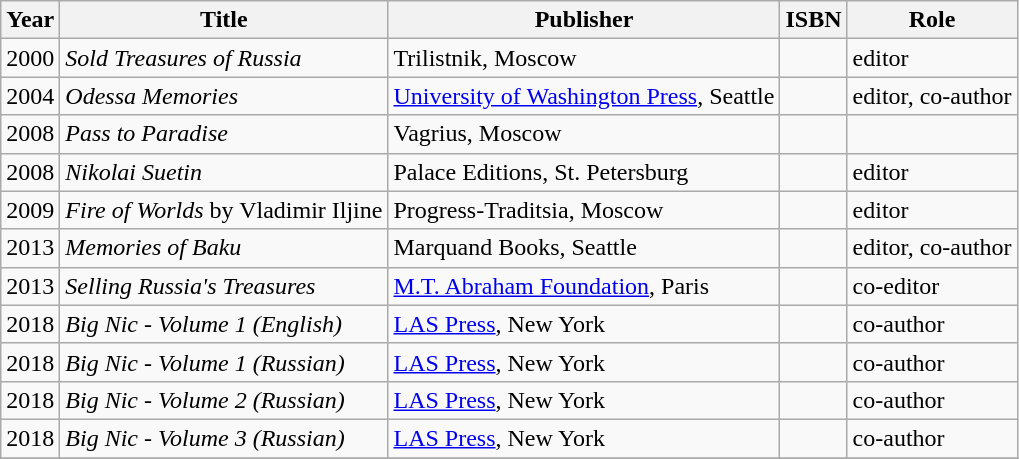<table class="wikitable sortable">
<tr>
<th>Year</th>
<th>Title</th>
<th>Publisher</th>
<th>ISBN</th>
<th>Role</th>
</tr>
<tr>
<td>2000</td>
<td><em>Sold Treasures of Russia</em></td>
<td>Trilistnik, Moscow</td>
<td></td>
<td>editor</td>
</tr>
<tr>
<td>2004</td>
<td><em>Odessa Memories</em></td>
<td><a href='#'>University of Washington Press</a>, Seattle</td>
<td></td>
<td>editor, co-author</td>
</tr>
<tr>
<td>2008</td>
<td><em> Pass to Paradise</em></td>
<td>Vagrius, Moscow</td>
<td></td>
<td></td>
</tr>
<tr>
<td>2008</td>
<td><em>Nikolai Suetin</em></td>
<td>Palace Editions, St. Petersburg</td>
<td></td>
<td>editor</td>
</tr>
<tr>
<td>2009</td>
<td><em> Fire of Worlds</em> by Vladimir Iljine</td>
<td>Progress-Traditsia, Moscow</td>
<td></td>
<td>editor</td>
</tr>
<tr>
<td>2013</td>
<td><em> Memories of Baku</em></td>
<td>Marquand Books, Seattle</td>
<td></td>
<td>editor, co-author</td>
</tr>
<tr>
<td>2013</td>
<td><em>Selling Russia's Treasures</em></td>
<td><a href='#'>M.T. Abraham Foundation</a>, Paris</td>
<td></td>
<td>co-editor</td>
</tr>
<tr>
<td>2018</td>
<td><em>Big Nic - Volume 1 (English)</em></td>
<td><a href='#'>LAS Press</a>, New York</td>
<td></td>
<td>co-author </td>
</tr>
<tr>
<td>2018</td>
<td><em>Big Nic - Volume 1 (Russian)</em></td>
<td><a href='#'>LAS Press</a>, New York</td>
<td></td>
<td>co-author </td>
</tr>
<tr>
<td>2018</td>
<td><em>Big Nic - Volume 2 (Russian)</em></td>
<td><a href='#'>LAS Press</a>, New York</td>
<td></td>
<td>co-author </td>
</tr>
<tr>
<td>2018</td>
<td><em>Big Nic - Volume 3 (Russian)</em></td>
<td><a href='#'>LAS Press</a>, New York</td>
<td></td>
<td>co-author </td>
</tr>
<tr>
</tr>
</table>
